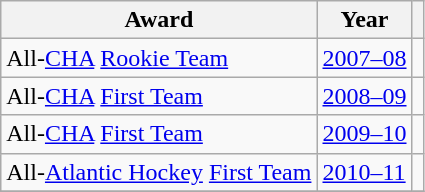<table class="wikitable">
<tr>
<th>Award</th>
<th>Year</th>
<th></th>
</tr>
<tr>
<td>All-<a href='#'>CHA</a> <a href='#'>Rookie Team</a></td>
<td><a href='#'>2007–08</a></td>
<td></td>
</tr>
<tr>
<td>All-<a href='#'>CHA</a> <a href='#'>First Team</a></td>
<td><a href='#'>2008–09</a></td>
<td></td>
</tr>
<tr>
<td>All-<a href='#'>CHA</a> <a href='#'>First Team</a></td>
<td><a href='#'>2009–10</a></td>
<td></td>
</tr>
<tr>
<td>All-<a href='#'>Atlantic Hockey</a> <a href='#'>First Team</a></td>
<td><a href='#'>2010–11</a></td>
<td></td>
</tr>
<tr>
</tr>
</table>
